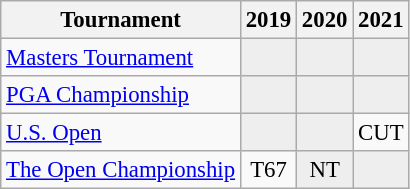<table class="wikitable" style="font-size:95%;text-align:center;">
<tr>
<th>Tournament</th>
<th>2019</th>
<th>2020</th>
<th>2021</th>
</tr>
<tr>
<td align=left><a href='#'>Masters Tournament</a></td>
<td style="background:#eeeeee;"></td>
<td style="background:#eeeeee;"></td>
<td style="background:#eeeeee;"></td>
</tr>
<tr>
<td align=left><a href='#'>PGA Championship</a></td>
<td style="background:#eeeeee;"></td>
<td style="background:#eeeeee;"></td>
<td style="background:#eeeeee;"></td>
</tr>
<tr>
<td align=left><a href='#'>U.S. Open</a></td>
<td style="background:#eeeeee;"></td>
<td style="background:#eeeeee;"></td>
<td>CUT</td>
</tr>
<tr>
<td align=left><a href='#'>The Open Championship</a></td>
<td>T67</td>
<td style="background:#eeeeee;">NT</td>
<td style="background:#eeeeee;"></td>
</tr>
</table>
